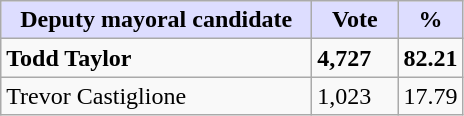<table class="wikitable">
<tr>
<th style="background:#ddf; width:200px;">Deputy mayoral candidate</th>
<th style="background:#ddf; width:50px;">Vote</th>
<th style="background:#ddf; width:30px;">%</th>
</tr>
<tr>
<td><strong>Todd Taylor</strong></td>
<td><strong>4,727</strong></td>
<td><strong>82.21</strong></td>
</tr>
<tr>
<td>Trevor Castiglione</td>
<td>1,023</td>
<td>17.79</td>
</tr>
</table>
